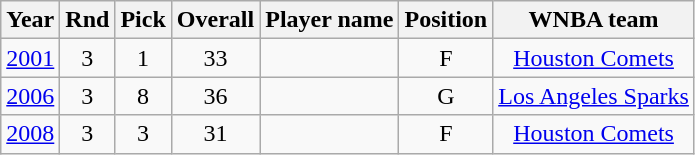<table class="wikitable sortable">
<tr>
<th>Year</th>
<th>Rnd</th>
<th>Pick</th>
<th>Overall</th>
<th>Player name</th>
<th>Position</th>
<th>WNBA team</th>
</tr>
<tr>
<td align="center"><a href='#'>2001</a></td>
<td align="center">3</td>
<td align="center">1</td>
<td align="center">33</td>
<td align="center"></td>
<td align="center">F</td>
<td align="center"><a href='#'>Houston Comets</a></td>
</tr>
<tr>
<td align="center"><a href='#'>2006</a></td>
<td align="center">3</td>
<td align="center">8</td>
<td align="center">36</td>
<td align="center"></td>
<td align="center">G</td>
<td align="center"><a href='#'>Los Angeles Sparks</a></td>
</tr>
<tr>
<td align="center"><a href='#'>2008</a></td>
<td align="center">3</td>
<td align="center">3</td>
<td align="center">31</td>
<td align="center"></td>
<td align="center">F</td>
<td align="center"><a href='#'>Houston Comets</a></td>
</tr>
</table>
